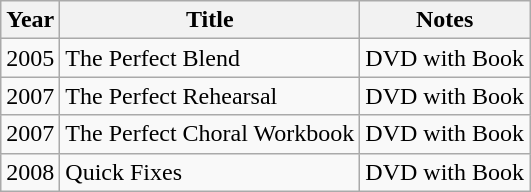<table class="wikitable sortable">
<tr>
<th>Year</th>
<th>Title</th>
<th class="unsortable">Notes</th>
</tr>
<tr>
<td>2005</td>
<td>The Perfect Blend</td>
<td>DVD with Book</td>
</tr>
<tr>
<td>2007</td>
<td>The Perfect Rehearsal</td>
<td>DVD with Book</td>
</tr>
<tr>
<td>2007</td>
<td>The Perfect Choral Workbook</td>
<td>DVD with Book</td>
</tr>
<tr>
<td>2008</td>
<td>Quick Fixes</td>
<td>DVD with Book</td>
</tr>
</table>
